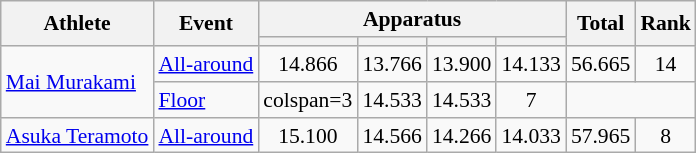<table class="wikitable" style="font-size:90%">
<tr>
<th rowspan=2>Athlete</th>
<th rowspan=2>Event</th>
<th colspan=4>Apparatus</th>
<th rowspan=2>Total</th>
<th rowspan=2>Rank</th>
</tr>
<tr style="font-size:95%">
<th></th>
<th></th>
<th></th>
<th></th>
</tr>
<tr align=center>
<td align=left rowspan=2><a href='#'>Mai Murakami</a></td>
<td align=left><a href='#'>All-around</a></td>
<td>14.866</td>
<td>13.766</td>
<td>13.900</td>
<td>14.133</td>
<td>56.665</td>
<td>14</td>
</tr>
<tr align=center>
<td align=left><a href='#'>Floor</a></td>
<td>colspan=3 </td>
<td>14.533</td>
<td>14.533</td>
<td>7</td>
</tr>
<tr align=center>
<td align=left><a href='#'>Asuka Teramoto</a></td>
<td align=left><a href='#'>All-around</a></td>
<td>15.100</td>
<td>14.566</td>
<td>14.266</td>
<td>14.033</td>
<td>57.965</td>
<td>8</td>
</tr>
</table>
